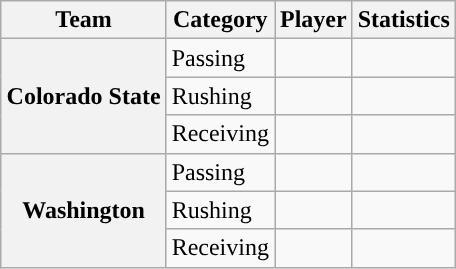<table class="wikitable" style="float:right">
<tr>
<th>Team</th>
<th>Category</th>
<th>Player</th>
<th>Statistics</th>
</tr>
<tr>
<th rowspan=3>Colorado State</th>
<td>Passing</td>
<td></td>
<td></td>
</tr>
<tr>
<td>Rushing</td>
<td></td>
<td></td>
</tr>
<tr>
<td>Receiving</td>
<td></td>
<td></td>
</tr>
<tr>
<th rowspan=3>Washington</th>
<td>Passing</td>
<td></td>
<td></td>
</tr>
<tr>
<td>Rushing</td>
<td></td>
<td></td>
</tr>
<tr>
<td>Receiving</td>
<td></td>
<td></td>
</tr>
</table>
